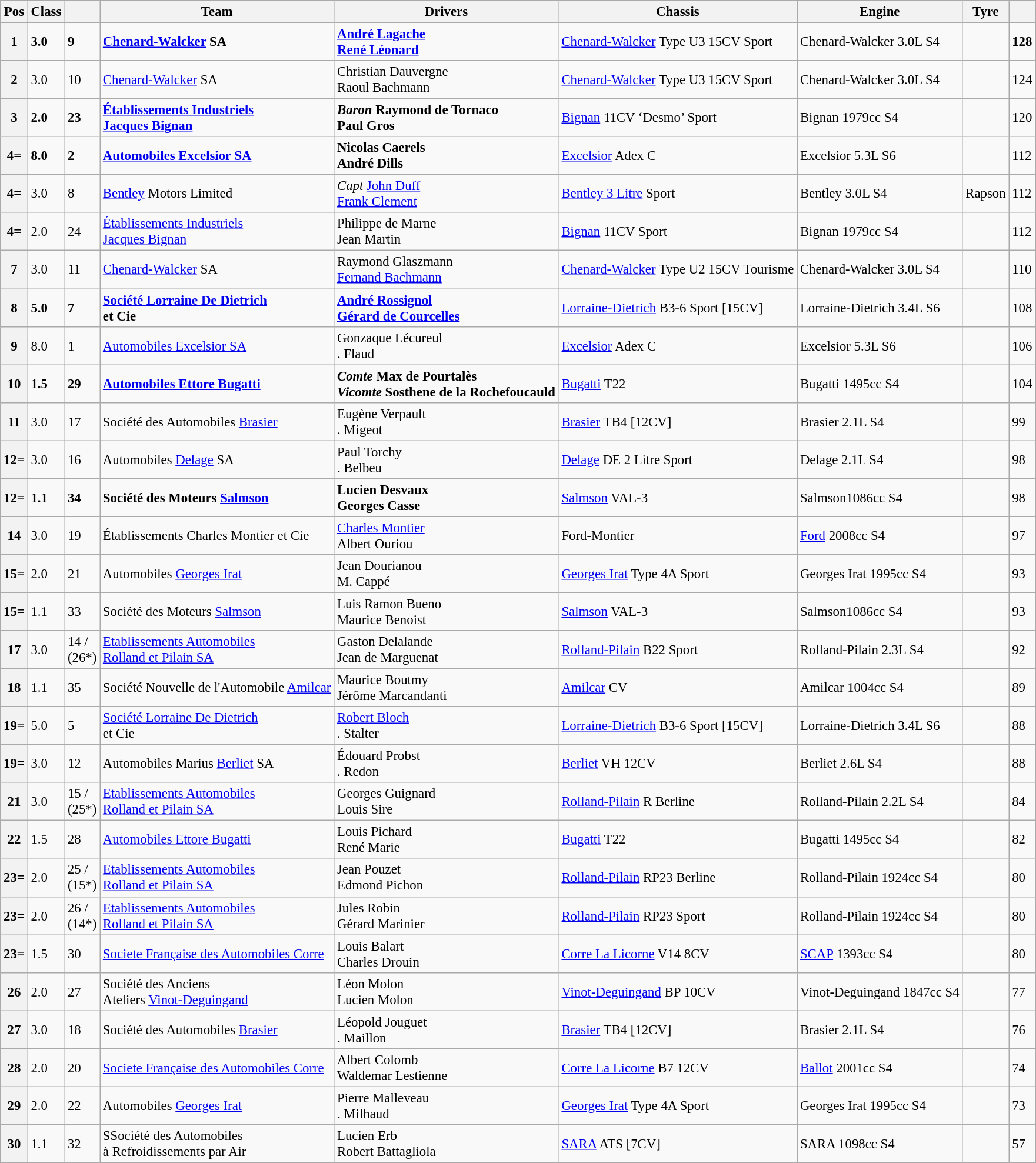<table class="wikitable" style="font-size: 95%;">
<tr>
<th>Pos</th>
<th>Class</th>
<th></th>
<th>Team</th>
<th>Drivers</th>
<th>Chassis</th>
<th>Engine</th>
<th>Tyre</th>
<th></th>
</tr>
<tr>
<th><strong>1</strong></th>
<td><strong>3.0</strong></td>
<td><strong>9</strong></td>
<td><strong> <a href='#'>Chenard-Walcker</a> SA</strong></td>
<td><strong> <a href='#'>André Lagache</a><br> <a href='#'>René Léonard</a></strong></td>
<td><a href='#'>Chenard-Walcker</a> Type U3 15CV Sport</td>
<td>Chenard-Walcker 3.0L S4</td>
<td></td>
<td><strong>128</strong></td>
</tr>
<tr>
<th>2</th>
<td>3.0</td>
<td>10</td>
<td> <a href='#'>Chenard-Walcker</a> SA</td>
<td> Christian Dauvergne<br> Raoul Bachmann</td>
<td><a href='#'>Chenard-Walcker</a> Type U3 15CV Sport</td>
<td>Chenard-Walcker 3.0L S4</td>
<td></td>
<td>124</td>
</tr>
<tr>
<th><strong>3</strong></th>
<td><strong>2.0</strong></td>
<td><strong>23</strong></td>
<td><strong> <a href='#'>Établissements Industriels<br>Jacques Bignan</a></strong></td>
<td><strong> <em>Baron</em> Raymond de Tornaco<br> Paul Gros</strong></td>
<td><a href='#'>Bignan</a> 11CV ‘Desmo’ Sport</td>
<td>Bignan 1979cc S4</td>
<td></td>
<td>120</td>
</tr>
<tr>
<th><strong>4=</strong></th>
<td><strong>8.0</strong></td>
<td><strong>2</strong></td>
<td><strong> <a href='#'>Automobiles Excelsior SA</a></strong></td>
<td><strong> Nicolas Caerels<br> André Dills</strong></td>
<td><a href='#'>Excelsior</a> Adex C</td>
<td>Excelsior 5.3L S6</td>
<td></td>
<td>112</td>
</tr>
<tr>
<th>4=</th>
<td>3.0</td>
<td>8</td>
<td> <a href='#'>Bentley</a> Motors Limited</td>
<td> <em>Capt</em> <a href='#'>John Duff</a><br> <a href='#'>Frank Clement</a></td>
<td><a href='#'>Bentley 3 Litre</a> Sport</td>
<td>Bentley 3.0L S4</td>
<td>Rapson</td>
<td>112</td>
</tr>
<tr>
<th>4=</th>
<td>2.0</td>
<td>24</td>
<td> <a href='#'>Établissements Industriels<br>Jacques Bignan</a></td>
<td> Philippe de Marne<br> Jean Martin</td>
<td><a href='#'>Bignan</a> 11CV Sport</td>
<td>Bignan 1979cc S4</td>
<td></td>
<td>112</td>
</tr>
<tr>
<th>7</th>
<td>3.0</td>
<td>11</td>
<td> <a href='#'>Chenard-Walcker</a> SA</td>
<td> Raymond Glaszmann<br> <a href='#'>Fernand Bachmann</a></td>
<td><a href='#'>Chenard-Walcker</a> Type U2 15CV Tourisme</td>
<td>Chenard-Walcker 3.0L S4</td>
<td></td>
<td>110</td>
</tr>
<tr>
<th><strong>8</strong></th>
<td><strong>5.0</strong></td>
<td><strong>7</strong></td>
<td><strong> <a href='#'>Société Lorraine De Dietrich</a><br>et Cie</strong></td>
<td><strong> <a href='#'>André Rossignol</a><br> <a href='#'>Gérard de Courcelles</a></strong></td>
<td><a href='#'>Lorraine-Dietrich</a> B3-6 Sport [15CV]</td>
<td>Lorraine-Dietrich 3.4L S6</td>
<td></td>
<td>108</td>
</tr>
<tr>
<th>9</th>
<td>8.0</td>
<td>1</td>
<td> <a href='#'>Automobiles Excelsior SA</a></td>
<td> Gonzaque Lécureul<br> . Flaud</td>
<td><a href='#'>Excelsior</a> Adex C</td>
<td>Excelsior 5.3L S6</td>
<td></td>
<td>106</td>
</tr>
<tr>
<th><strong>10</strong></th>
<td><strong>1.5</strong></td>
<td><strong>29</strong></td>
<td><strong> <a href='#'>Automobiles Ettore Bugatti</a></strong></td>
<td><strong> <em>Comte</em> Max de Pourtalès<br> <em>Vicomte</em> Sosthene de la Rochefoucauld</strong></td>
<td><a href='#'>Bugatti</a> T22</td>
<td>Bugatti 1495cc S4</td>
<td></td>
<td>104</td>
</tr>
<tr>
<th>11</th>
<td>3.0</td>
<td>17</td>
<td> Société des Automobiles <a href='#'>Brasier</a></td>
<td> Eugène Verpault<br> . Migeot</td>
<td><a href='#'>Brasier</a> TB4 [12CV]</td>
<td>Brasier 2.1L S4</td>
<td></td>
<td>99</td>
</tr>
<tr>
<th>12=</th>
<td>3.0</td>
<td>16</td>
<td> Automobiles <a href='#'>Delage</a> SA</td>
<td> Paul Torchy<br> . Belbeu</td>
<td><a href='#'>Delage</a> DE 2 Litre Sport</td>
<td>Delage 2.1L S4</td>
<td></td>
<td>98</td>
</tr>
<tr>
<th><strong>12=</strong></th>
<td><strong>1.1</strong></td>
<td><strong>34</strong></td>
<td><strong> Société des Moteurs <a href='#'>Salmson</a></strong></td>
<td><strong> Lucien Desvaux<br> Georges Casse</strong></td>
<td><a href='#'>Salmson</a> VAL-3</td>
<td>Salmson1086cc S4</td>
<td></td>
<td>98</td>
</tr>
<tr>
<th>14</th>
<td>3.0</td>
<td>19</td>
<td> Établissements Charles Montier et Cie</td>
<td> <a href='#'>Charles Montier</a><br> Albert Ouriou</td>
<td>Ford-Montier</td>
<td><a href='#'>Ford</a> 2008cc S4</td>
<td></td>
<td>97</td>
</tr>
<tr>
<th>15=</th>
<td>2.0</td>
<td>21</td>
<td> Automobiles <a href='#'>Georges Irat</a></td>
<td> Jean Dourianou<br> M. Cappé</td>
<td><a href='#'>Georges Irat</a> Type 4A Sport</td>
<td>Georges Irat 1995cc S4</td>
<td></td>
<td>93</td>
</tr>
<tr>
<th>15=</th>
<td>1.1</td>
<td>33</td>
<td> Société des Moteurs <a href='#'>Salmson</a></td>
<td> Luis Ramon Bueno <br> Maurice Benoist</td>
<td><a href='#'>Salmson</a> VAL-3</td>
<td>Salmson1086cc S4</td>
<td></td>
<td>93</td>
</tr>
<tr>
<th>17</th>
<td>3.0</td>
<td>14 /<br>(26*)</td>
<td> <a href='#'>Etablissements Automobiles<br>Rolland et Pilain SA</a></td>
<td> Gaston Delalande<br> Jean de Marguenat</td>
<td><a href='#'>Rolland-Pilain</a> B22 Sport</td>
<td>Rolland-Pilain 2.3L S4</td>
<td></td>
<td>92</td>
</tr>
<tr>
<th>18</th>
<td>1.1</td>
<td>35</td>
<td> Société Nouvelle de l'Automobile <a href='#'>Amilcar</a></td>
<td> Maurice Boutmy<br> Jérôme Marcandanti</td>
<td><a href='#'>Amilcar</a> CV</td>
<td>Amilcar 1004cc S4</td>
<td></td>
<td>89</td>
</tr>
<tr>
<th>19=</th>
<td>5.0</td>
<td>5</td>
<td> <a href='#'>Société Lorraine De Dietrich</a><br>et Cie</td>
<td> <a href='#'>Robert Bloch</a><br> . Stalter</td>
<td><a href='#'>Lorraine-Dietrich</a> B3-6 Sport [15CV]</td>
<td>Lorraine-Dietrich 3.4L S6</td>
<td></td>
<td>88</td>
</tr>
<tr>
<th>19=</th>
<td>3.0</td>
<td>12</td>
<td> Automobiles Marius <a href='#'>Berliet</a> SA</td>
<td> Édouard Probst<br> . Redon</td>
<td><a href='#'>Berliet</a> VH 12CV</td>
<td>Berliet 2.6L S4</td>
<td></td>
<td>88</td>
</tr>
<tr>
<th>21</th>
<td>3.0</td>
<td>15 /<br>(25*)</td>
<td> <a href='#'>Etablissements Automobiles<br>Rolland et Pilain SA</a></td>
<td> Georges Guignard<br> Louis Sire</td>
<td><a href='#'>Rolland-Pilain</a> R Berline</td>
<td>Rolland-Pilain 2.2L S4</td>
<td></td>
<td>84</td>
</tr>
<tr>
<th>22</th>
<td>1.5</td>
<td>28</td>
<td> <a href='#'>Automobiles Ettore Bugatti</a></td>
<td> Louis Pichard<br> René Marie</td>
<td><a href='#'>Bugatti</a> T22</td>
<td>Bugatti 1495cc S4</td>
<td></td>
<td>82</td>
</tr>
<tr>
<th>23=</th>
<td>2.0</td>
<td>25 /<br>(15*)</td>
<td> <a href='#'>Etablissements Automobiles<br>Rolland et Pilain SA</a></td>
<td> Jean Pouzet<br> Edmond Pichon</td>
<td><a href='#'>Rolland-Pilain</a> RP23 Berline</td>
<td>Rolland-Pilain 1924cc S4</td>
<td></td>
<td>80</td>
</tr>
<tr>
<th>23=</th>
<td>2.0</td>
<td>26 /<br>(14*)</td>
<td> <a href='#'>Etablissements Automobiles<br>Rolland et Pilain SA</a></td>
<td> Jules Robin<br> Gérard Marinier</td>
<td><a href='#'>Rolland-Pilain</a> RP23 Sport</td>
<td>Rolland-Pilain 1924cc S4</td>
<td></td>
<td>80</td>
</tr>
<tr>
<th>23=</th>
<td>1.5</td>
<td>30</td>
<td> <a href='#'>Societe Française des Automobiles Corre</a></td>
<td> Louis Balart<br> Charles Drouin</td>
<td><a href='#'>Corre La Licorne</a> V14 8CV</td>
<td><a href='#'>SCAP</a> 1393cc S4</td>
<td></td>
<td>80</td>
</tr>
<tr>
<th>26</th>
<td>2.0</td>
<td>27</td>
<td> Société des Anciens<br>Ateliers <a href='#'>Vinot-Deguingand</a></td>
<td> Léon Molon<br> Lucien Molon</td>
<td><a href='#'>Vinot-Deguingand</a> BP 10CV</td>
<td>Vinot-Deguingand 1847cc S4</td>
<td></td>
<td>77</td>
</tr>
<tr>
<th>27</th>
<td>3.0</td>
<td>18</td>
<td> Société des Automobiles <a href='#'>Brasier</a></td>
<td> Léopold Jouguet<br> . Maillon</td>
<td><a href='#'>Brasier</a> TB4 [12CV]</td>
<td>Brasier 2.1L S4</td>
<td></td>
<td>76</td>
</tr>
<tr>
<th>28</th>
<td>2.0</td>
<td>20</td>
<td> <a href='#'>Societe Française des Automobiles Corre</a></td>
<td> Albert Colomb<br> Waldemar Lestienne</td>
<td><a href='#'>Corre La Licorne</a> B7 12CV</td>
<td><a href='#'>Ballot</a> 2001cc S4</td>
<td></td>
<td>74</td>
</tr>
<tr>
<th>29</th>
<td>2.0</td>
<td>22</td>
<td> Automobiles <a href='#'>Georges Irat</a></td>
<td> Pierre Malleveau <br> . Milhaud</td>
<td><a href='#'>Georges Irat</a> Type 4A Sport</td>
<td>Georges Irat 1995cc S4</td>
<td></td>
<td>73</td>
</tr>
<tr>
<th>30</th>
<td>1.1</td>
<td>32</td>
<td> SSociété des Automobiles <br> à Refroidissements par Air</td>
<td> Lucien Erb<br> Robert Battagliola</td>
<td><a href='#'>SARA</a> ATS [7CV]</td>
<td>SARA 1098cc S4</td>
<td></td>
<td>57</td>
</tr>
</table>
